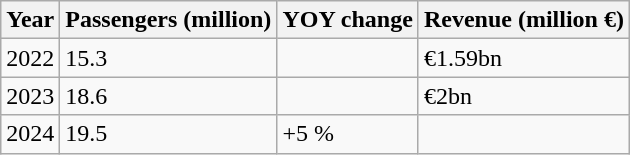<table class="wikitable">
<tr>
<th>Year</th>
<th>Passengers (million)</th>
<th>YOY change</th>
<th>Revenue (million €)</th>
</tr>
<tr>
<td>2022</td>
<td>15.3</td>
<td></td>
<td>€1.59bn</td>
</tr>
<tr>
<td>2023</td>
<td>18.6</td>
<td></td>
<td>€2bn</td>
</tr>
<tr>
<td>2024</td>
<td>19.5</td>
<td> +5 %</td>
<td></td>
</tr>
</table>
